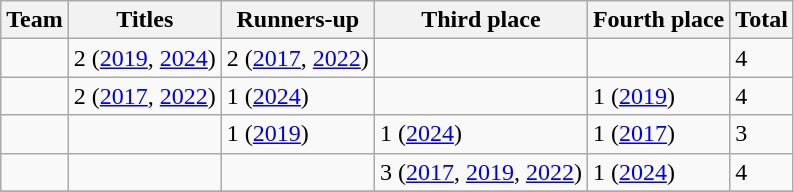<table class="wikitable sortable">
<tr>
<th>Team</th>
<th>Titles</th>
<th>Runners-up</th>
<th>Third place</th>
<th>Fourth place</th>
<th>Total</th>
</tr>
<tr>
<td></td>
<td>2 (<a href='#'>2019</a>, <a href='#'>2024</a>)</td>
<td>2 (<a href='#'>2017</a>, <a href='#'>2022</a>)</td>
<td></td>
<td></td>
<td>4</td>
</tr>
<tr>
<td></td>
<td>2 (<a href='#'>2017</a>, <a href='#'>2022</a>)</td>
<td>1 (<a href='#'>2024</a>)</td>
<td></td>
<td>1 (<a href='#'>2019</a>)</td>
<td>4</td>
</tr>
<tr>
<td></td>
<td></td>
<td>1 (<a href='#'>2019</a>)</td>
<td>1 (<a href='#'>2024</a>)</td>
<td>1 (<a href='#'>2017</a>)</td>
<td>3</td>
</tr>
<tr>
<td></td>
<td></td>
<td></td>
<td>3 (<a href='#'>2017</a>, <a href='#'>2019</a>, <a href='#'>2022</a>)</td>
<td>1 (<a href='#'>2024</a>)</td>
<td>4</td>
</tr>
<tr>
</tr>
</table>
